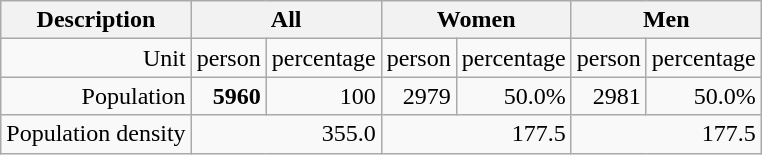<table class="wikitable" style="text-align:right;">
<tr>
<th>Description</th>
<th colspan=2>All</th>
<th colspan=2>Women</th>
<th colspan=2>Men</th>
</tr>
<tr>
<td>Unit</td>
<td>person</td>
<td>percentage</td>
<td>person</td>
<td>percentage</td>
<td>person</td>
<td>percentage</td>
</tr>
<tr ->
<td>Population</td>
<td><strong>5960</strong></td>
<td>100</td>
<td>2979</td>
<td>50.0%</td>
<td>2981</td>
<td>50.0%</td>
</tr>
<tr ->
<td>Population density</td>
<td colspan=2>355.0</td>
<td colspan=2>177.5</td>
<td colspan=2>177.5</td>
</tr>
</table>
